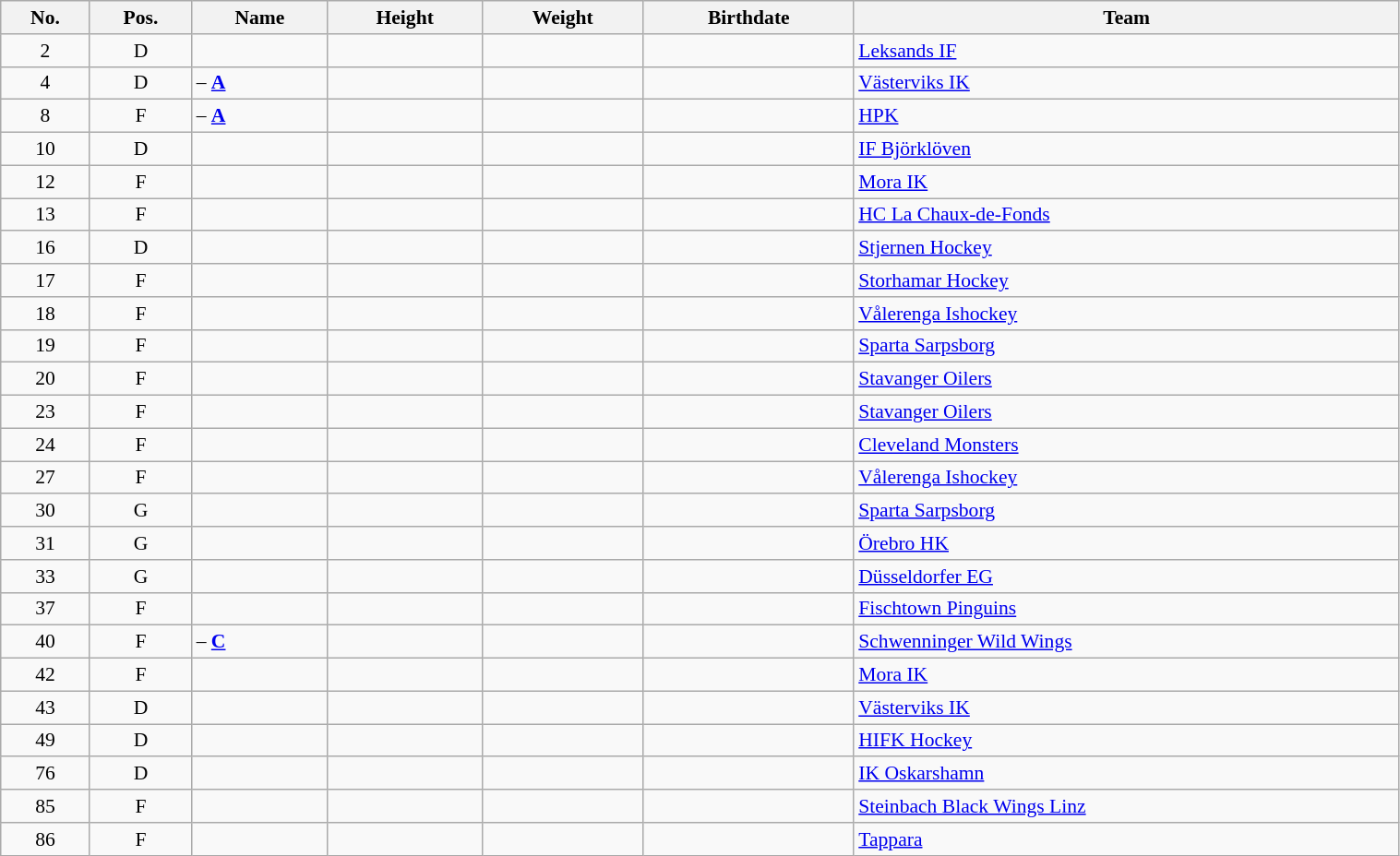<table width="80%" class="wikitable sortable" style="font-size: 90%; text-align: center;">
<tr>
<th>No.</th>
<th>Pos.</th>
<th>Name</th>
<th>Height</th>
<th>Weight</th>
<th>Birthdate</th>
<th>Team</th>
</tr>
<tr>
<td>2</td>
<td>D</td>
<td align=left></td>
<td></td>
<td></td>
<td></td>
<td style="text-align:left;"> <a href='#'>Leksands IF</a></td>
</tr>
<tr>
<td>4</td>
<td>D</td>
<td align=left> – <strong><a href='#'>A</a></strong></td>
<td></td>
<td></td>
<td></td>
<td style="text-align:left;"> <a href='#'>Västerviks IK</a></td>
</tr>
<tr>
<td>8</td>
<td>F</td>
<td align=left> – <strong><a href='#'>A</a></strong></td>
<td></td>
<td></td>
<td></td>
<td style="text-align:left;"> <a href='#'>HPK</a></td>
</tr>
<tr>
<td>10</td>
<td>D</td>
<td align=left></td>
<td></td>
<td></td>
<td></td>
<td style="text-align:left;"> <a href='#'>IF Björklöven</a></td>
</tr>
<tr>
<td>12</td>
<td>F</td>
<td align=left></td>
<td></td>
<td></td>
<td></td>
<td style="text-align:left;"> <a href='#'>Mora IK</a></td>
</tr>
<tr>
<td>13</td>
<td>F</td>
<td align=left></td>
<td></td>
<td></td>
<td></td>
<td style="text-align:left;"> <a href='#'>HC La Chaux-de-Fonds</a></td>
</tr>
<tr>
<td>16</td>
<td>D</td>
<td align=left></td>
<td></td>
<td></td>
<td></td>
<td style="text-align:left;"> <a href='#'>Stjernen Hockey</a></td>
</tr>
<tr>
<td>17</td>
<td>F</td>
<td align=left></td>
<td></td>
<td></td>
<td></td>
<td style="text-align:left;"> <a href='#'>Storhamar Hockey</a></td>
</tr>
<tr>
<td>18</td>
<td>F</td>
<td align=left></td>
<td></td>
<td></td>
<td></td>
<td style="text-align:left;"> <a href='#'>Vålerenga Ishockey</a></td>
</tr>
<tr>
<td>19</td>
<td>F</td>
<td align=left></td>
<td></td>
<td></td>
<td></td>
<td style="text-align:left;"> <a href='#'>Sparta Sarpsborg</a></td>
</tr>
<tr>
<td>20</td>
<td>F</td>
<td align=left></td>
<td></td>
<td></td>
<td></td>
<td style="text-align:left;"> <a href='#'>Stavanger Oilers</a></td>
</tr>
<tr>
<td>23</td>
<td>F</td>
<td align=left></td>
<td></td>
<td></td>
<td></td>
<td style="text-align:left;"> <a href='#'>Stavanger Oilers</a></td>
</tr>
<tr>
<td>24</td>
<td>F</td>
<td align=left></td>
<td></td>
<td></td>
<td></td>
<td style="text-align:left;"> <a href='#'>Cleveland Monsters</a></td>
</tr>
<tr>
<td>27</td>
<td>F</td>
<td align=left></td>
<td></td>
<td></td>
<td></td>
<td style="text-align:left;"> <a href='#'>Vålerenga Ishockey</a></td>
</tr>
<tr>
<td>30</td>
<td>G</td>
<td align=left></td>
<td></td>
<td></td>
<td></td>
<td style="text-align:left;"> <a href='#'>Sparta Sarpsborg</a></td>
</tr>
<tr>
<td>31</td>
<td>G</td>
<td align=left></td>
<td></td>
<td></td>
<td></td>
<td style="text-align:left;"> <a href='#'>Örebro HK</a></td>
</tr>
<tr>
<td>33</td>
<td>G</td>
<td align=left></td>
<td></td>
<td></td>
<td></td>
<td style="text-align:left;"> <a href='#'>Düsseldorfer EG</a></td>
</tr>
<tr>
<td>37</td>
<td>F</td>
<td align=left></td>
<td></td>
<td></td>
<td></td>
<td style="text-align:left;"> <a href='#'>Fischtown Pinguins</a></td>
</tr>
<tr>
<td>40</td>
<td>F</td>
<td align=left> – <strong><a href='#'>C</a></strong></td>
<td></td>
<td></td>
<td></td>
<td style="text-align:left;"> <a href='#'>Schwenninger Wild Wings</a></td>
</tr>
<tr>
<td>42</td>
<td>F</td>
<td align=left></td>
<td></td>
<td></td>
<td></td>
<td style="text-align:left;"> <a href='#'>Mora IK</a></td>
</tr>
<tr>
<td>43</td>
<td>D</td>
<td align=left></td>
<td></td>
<td></td>
<td></td>
<td style="text-align:left;"> <a href='#'>Västerviks IK</a></td>
</tr>
<tr>
<td>49</td>
<td>D</td>
<td align=left></td>
<td></td>
<td></td>
<td></td>
<td style="text-align:left;"> <a href='#'>HIFK Hockey</a></td>
</tr>
<tr>
<td>76</td>
<td>D</td>
<td align=left></td>
<td></td>
<td></td>
<td></td>
<td style="text-align:left;"> <a href='#'>IK Oskarshamn</a></td>
</tr>
<tr>
<td>85</td>
<td>F</td>
<td align=left></td>
<td></td>
<td></td>
<td></td>
<td style="text-align:left;"> <a href='#'>Steinbach Black Wings Linz</a></td>
</tr>
<tr>
<td>86</td>
<td>F</td>
<td align=left></td>
<td></td>
<td></td>
<td></td>
<td style="text-align:left;"> <a href='#'>Tappara</a></td>
</tr>
</table>
